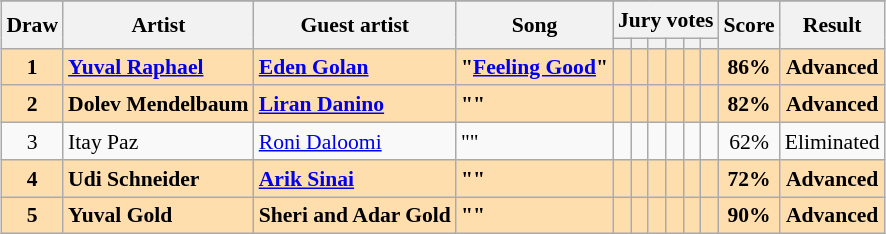<table class="sortable wikitable" style="margin: 1em auto 1em auto; text-align:center; font-size:90%; line-height:18px;">
<tr>
</tr>
<tr>
<th rowspan="2">Draw</th>
<th rowspan="2">Artist</th>
<th rowspan="2">Guest artist</th>
<th rowspan="2">Song</th>
<th colspan="6" class="unsortable">Jury votes</th>
<th rowspan="2">Score</th>
<th rowspan="2">Result</th>
</tr>
<tr>
<th class="unsortable"></th>
<th class="unsortable"></th>
<th class="unsortable"></th>
<th class="unsortable"></th>
<th class="unsortable"></th>
<th class="unsortable"></th>
</tr>
<tr style="font-weight:bold; background:navajowhite;">
<td>1</td>
<td align="left"><a href='#'>Yuval Raphael</a></td>
<td align="left"><a href='#'>Eden Golan</a></td>
<td align="left">"<a href='#'>Feeling Good</a>"</td>
<td></td>
<td></td>
<td></td>
<td></td>
<td></td>
<td></td>
<td>86%</td>
<td>Advanced</td>
</tr>
<tr style="font-weight:bold; background:navajowhite;">
<td>2</td>
<td align="left">Dolev Mendelbaum</td>
<td align="left"><a href='#'>Liran Danino</a></td>
<td align="left">""</td>
<td></td>
<td></td>
<td></td>
<td></td>
<td></td>
<td></td>
<td>82%</td>
<td>Advanced</td>
</tr>
<tr>
<td>3</td>
<td align="left">Itay Paz</td>
<td align="left"><a href='#'>Roni Daloomi</a></td>
<td align="left">""</td>
<td></td>
<td></td>
<td></td>
<td></td>
<td></td>
<td></td>
<td>62%</td>
<td>Eliminated</td>
</tr>
<tr style="font-weight:bold; background:navajowhite;">
<td>4</td>
<td align="left">Udi Schneider</td>
<td align="left"><a href='#'>Arik Sinai</a></td>
<td align="left">""</td>
<td></td>
<td></td>
<td></td>
<td></td>
<td></td>
<td></td>
<td>72%</td>
<td>Advanced</td>
</tr>
<tr style="font-weight:bold; background:navajowhite;">
<td>5</td>
<td align="left">Yuval Gold</td>
<td align="left">Sheri and Adar Gold</td>
<td align="left">""</td>
<td></td>
<td></td>
<td></td>
<td></td>
<td></td>
<td></td>
<td>90%</td>
<td>Advanced</td>
</tr>
</table>
